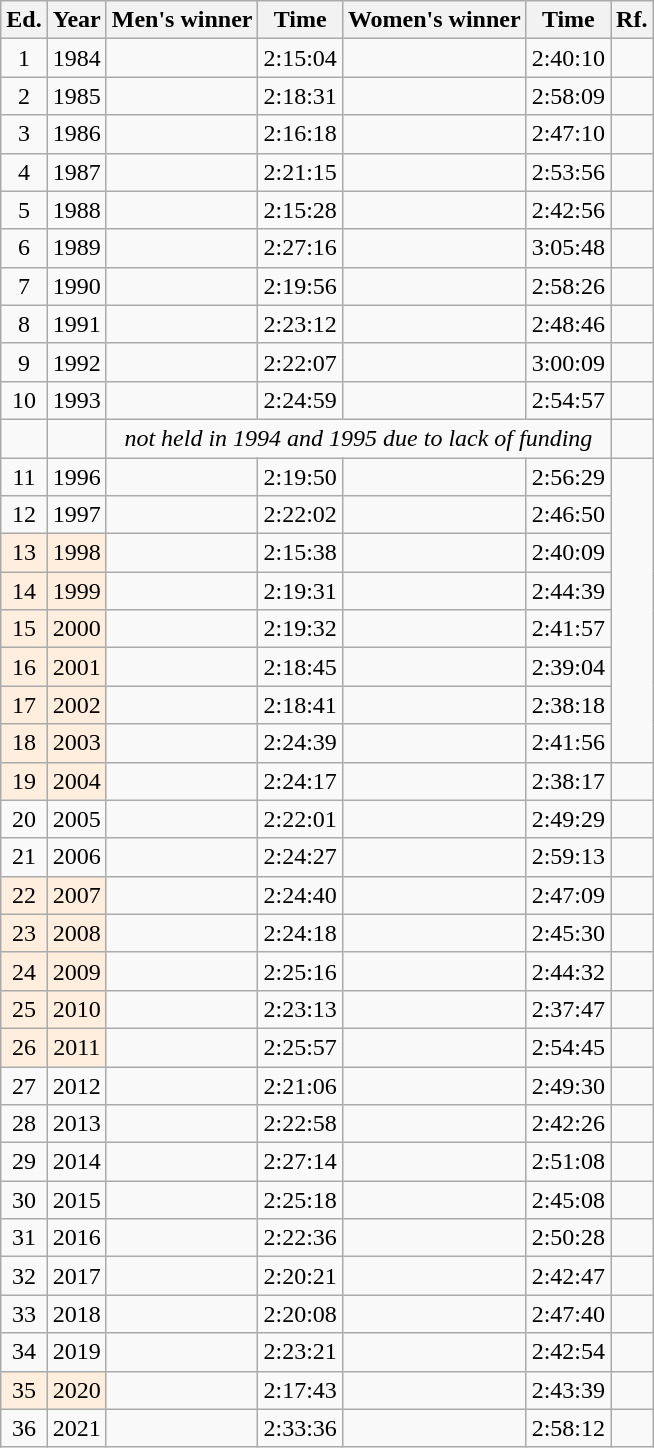<table class="wikitable sortable" style="text-align:center">
<tr>
<th class="unsortable">Ed.</th>
<th>Year</th>
<th>Men's winner</th>
<th>Time</th>
<th>Women's winner</th>
<th>Time</th>
<th class="unsortable">Rf.</th>
</tr>
<tr>
<td>1</td>
<td>1984</td>
<td align="left"></td>
<td>2:15:04</td>
<td align="left"></td>
<td>2:40:10</td>
<td></td>
</tr>
<tr>
<td>2</td>
<td>1985</td>
<td align="left"></td>
<td>2:18:31</td>
<td align="left"></td>
<td>2:58:09</td>
<td></td>
</tr>
<tr>
<td>3</td>
<td>1986</td>
<td align="left"></td>
<td>2:16:18</td>
<td align="left"></td>
<td>2:47:10</td>
<td></td>
</tr>
<tr>
<td>4</td>
<td>1987</td>
<td align="left"></td>
<td>2:21:15</td>
<td align="left"></td>
<td>2:53:56</td>
<td></td>
</tr>
<tr>
<td>5</td>
<td>1988</td>
<td align="left"></td>
<td>2:15:28</td>
<td align="left"></td>
<td>2:42:56</td>
<td></td>
</tr>
<tr>
<td>6</td>
<td>1989</td>
<td align="left"></td>
<td>2:27:16</td>
<td align="left"></td>
<td>3:05:48</td>
<td></td>
</tr>
<tr>
<td>7</td>
<td>1990</td>
<td align="left"></td>
<td>2:19:56</td>
<td align="left"></td>
<td>2:58:26</td>
<td></td>
</tr>
<tr>
<td>8</td>
<td>1991</td>
<td align="left"></td>
<td>2:23:12</td>
<td align="left"></td>
<td>2:48:46</td>
<td></td>
</tr>
<tr>
<td>9</td>
<td>1992</td>
<td align="left"></td>
<td>2:22:07</td>
<td align="left"></td>
<td>3:00:09</td>
<td></td>
</tr>
<tr>
<td>10</td>
<td>1993</td>
<td align="left"></td>
<td>2:24:59</td>
<td align="left"></td>
<td>2:54:57</td>
<td></td>
</tr>
<tr>
<td></td>
<td></td>
<td colspan="4" align="center" data-sort-value=""><em>not held in 1994 and 1995 due to lack of funding</em></td>
<td></td>
</tr>
<tr>
<td>11</td>
<td>1996</td>
<td align="left"></td>
<td>2:19:50</td>
<td align="left"></td>
<td>2:56:29</td>
</tr>
<tr>
<td>12</td>
<td>1997</td>
<td align="left"></td>
<td>2:22:02</td>
<td align="left"></td>
<td>2:46:50</td>
</tr>
<tr>
<td bgcolor="#FFEEDD">13</td>
<td bgcolor="#FFEEDD">1998</td>
<td align="left"></td>
<td>2:15:38</td>
<td align="left"></td>
<td>2:40:09</td>
</tr>
<tr>
<td bgcolor="#FFEEDD">14</td>
<td bgcolor="#FFEEDD">1999</td>
<td align="left"></td>
<td>2:19:31</td>
<td align="left"></td>
<td>2:44:39</td>
</tr>
<tr>
<td bgcolor="#FFEEDD">15</td>
<td bgcolor="#FFEEDD">2000</td>
<td align="left"></td>
<td>2:19:32</td>
<td align="left"></td>
<td>2:41:57</td>
</tr>
<tr>
<td bgcolor="#FFEEDD">16</td>
<td bgcolor="#FFEEDD">2001</td>
<td align="left"></td>
<td>2:18:45</td>
<td align="left"></td>
<td>2:39:04</td>
</tr>
<tr>
<td bgcolor="#FFEEDD">17</td>
<td bgcolor="#FFEEDD">2002</td>
<td align="left"></td>
<td>2:18:41</td>
<td align="left"></td>
<td>2:38:18</td>
</tr>
<tr>
<td bgcolor="#FFEEDD">18</td>
<td bgcolor="#FFEEDD">2003</td>
<td align="left"></td>
<td>2:24:39</td>
<td align="left"></td>
<td>2:41:56</td>
</tr>
<tr>
<td bgcolor="#FFEEDD">19</td>
<td bgcolor="#FFEEDD">2004</td>
<td align="left"></td>
<td>2:24:17</td>
<td align="left"></td>
<td>2:38:17</td>
<td></td>
</tr>
<tr>
<td>20</td>
<td>2005</td>
<td align="left"></td>
<td>2:22:01</td>
<td align="left"></td>
<td>2:49:29</td>
<td></td>
</tr>
<tr>
<td>21</td>
<td>2006</td>
<td align="left"></td>
<td>2:24:27</td>
<td align="left"></td>
<td>2:59:13</td>
<td></td>
</tr>
<tr>
<td bgcolor="#FFEEDD">22</td>
<td bgcolor="#FFEEDD">2007</td>
<td align="left"></td>
<td>2:24:40</td>
<td align="left"></td>
<td>2:47:09</td>
<td></td>
</tr>
<tr>
<td bgcolor="#FFEEDD">23</td>
<td bgcolor="#FFEEDD">2008</td>
<td align="left"></td>
<td>2:24:18</td>
<td align="left"></td>
<td>2:45:30</td>
<td></td>
</tr>
<tr>
<td bgcolor="#FFEEDD">24</td>
<td bgcolor="#FFEEDD">2009</td>
<td align="left"></td>
<td>2:25:16</td>
<td align="left"></td>
<td>2:44:32</td>
<td></td>
</tr>
<tr>
<td bgcolor="#FFEEDD">25</td>
<td bgcolor="#FFEEDD">2010</td>
<td align="left"></td>
<td>2:23:13</td>
<td align="left"></td>
<td>2:37:47</td>
<td></td>
</tr>
<tr>
<td bgcolor="#FFEEDD">26</td>
<td bgcolor="#FFEEDD">2011</td>
<td align="left"></td>
<td>2:25:57</td>
<td align="left"></td>
<td>2:54:45</td>
<td></td>
</tr>
<tr>
<td>27</td>
<td>2012</td>
<td align="left"></td>
<td>2:21:06</td>
<td align="left"></td>
<td>2:49:30</td>
<td></td>
</tr>
<tr>
<td>28</td>
<td>2013</td>
<td align="left"></td>
<td>2:22:58</td>
<td align="left"></td>
<td>2:42:26</td>
<td></td>
</tr>
<tr>
<td>29</td>
<td>2014</td>
<td align="left"></td>
<td>2:27:14</td>
<td align="left"></td>
<td>2:51:08</td>
<td></td>
</tr>
<tr>
<td>30</td>
<td>2015</td>
<td align="left"></td>
<td>2:25:18</td>
<td align="left"></td>
<td>2:45:08</td>
<td></td>
</tr>
<tr>
<td>31</td>
<td>2016</td>
<td align="left"></td>
<td>2:22:36</td>
<td align="left"></td>
<td>2:50:28</td>
<td></td>
</tr>
<tr>
<td>32</td>
<td>2017</td>
<td align="left"></td>
<td>2:20:21</td>
<td align="left"></td>
<td>2:42:47</td>
<td></td>
</tr>
<tr>
<td>33</td>
<td>2018</td>
<td align="left"></td>
<td>2:20:08</td>
<td align="left"></td>
<td>2:47:40</td>
<td></td>
</tr>
<tr>
<td>34</td>
<td>2019</td>
<td align="left"></td>
<td>2:23:21</td>
<td align="left"></td>
<td>2:42:54</td>
<td></td>
</tr>
<tr>
<td bgcolor="#FFEEDD">35</td>
<td bgcolor="#FFEEDD">2020</td>
<td align="left"></td>
<td>2:17:43</td>
<td align="left"></td>
<td>2:43:39</td>
<td></td>
</tr>
<tr>
<td>36</td>
<td>2021</td>
<td align="left"></td>
<td>2:33:36 </td>
<td align="left"></td>
<td>2:58:12 </td>
<td></td>
</tr>
</table>
